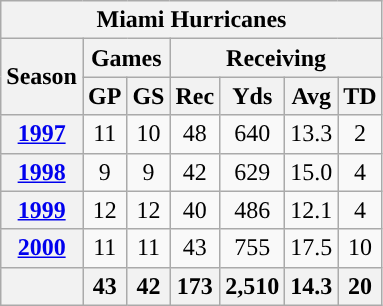<table class="wikitable" style="text-align: center;">
<tr>
<th colspan="15">Miami Hurricanes</th>
</tr>
<tr>
<th rowspan="2">Season</th>
<th colspan="2">Games</th>
<th colspan="4">Receiving</th>
</tr>
<tr>
<th>GP</th>
<th>GS</th>
<th>Rec</th>
<th>Yds</th>
<th>Avg</th>
<th>TD</th>
</tr>
<tr>
<th><a href='#'>1997</a></th>
<td>11</td>
<td>10</td>
<td>48</td>
<td>640</td>
<td>13.3</td>
<td>2</td>
</tr>
<tr>
<th><a href='#'>1998</a></th>
<td>9</td>
<td>9</td>
<td>42</td>
<td>629</td>
<td>15.0</td>
<td>4</td>
</tr>
<tr>
<th><a href='#'>1999</a></th>
<td>12</td>
<td>12</td>
<td>40</td>
<td>486</td>
<td>12.1</td>
<td>4</td>
</tr>
<tr>
<th><a href='#'>2000</a></th>
<td>11</td>
<td>11</td>
<td>43</td>
<td>755</td>
<td>17.5</td>
<td>10</td>
</tr>
<tr>
<th></th>
<th>43</th>
<th>42</th>
<th>173</th>
<th>2,510</th>
<th>14.3</th>
<th>20</th>
</tr>
</table>
